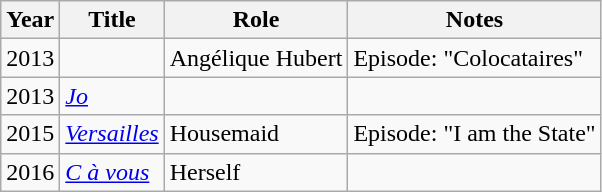<table class="wikitable sortable">
<tr>
<th>Year</th>
<th>Title</th>
<th>Role</th>
<th>Notes</th>
</tr>
<tr>
<td>2013</td>
<td><em></em></td>
<td>Angélique Hubert</td>
<td>Episode: "Colocataires"</td>
</tr>
<tr>
<td>2013</td>
<td><em><a href='#'>Jo</a></em></td>
<td></td>
<td></td>
</tr>
<tr>
<td>2015</td>
<td><em><a href='#'>Versailles</a></em></td>
<td>Housemaid</td>
<td>Episode: "I am the State"</td>
</tr>
<tr>
<td>2016</td>
<td><em><a href='#'>C à vous</a></em></td>
<td>Herself</td>
<td></td>
</tr>
</table>
